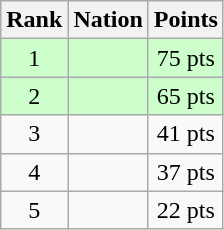<table class="wikitable sortable" style="text-align:center">
<tr>
<th>Rank</th>
<th>Nation</th>
<th>Points</th>
</tr>
<tr style="background-color:#ccffcc">
<td>1</td>
<td align=left></td>
<td>75 pts</td>
</tr>
<tr style="background-color:#ccffcc">
<td>2</td>
<td align=left></td>
<td>65 pts</td>
</tr>
<tr>
<td>3</td>
<td align=left></td>
<td>41 pts</td>
</tr>
<tr>
<td>4</td>
<td align=left></td>
<td>37 pts</td>
</tr>
<tr>
<td>5</td>
<td align=left></td>
<td>22 pts</td>
</tr>
</table>
